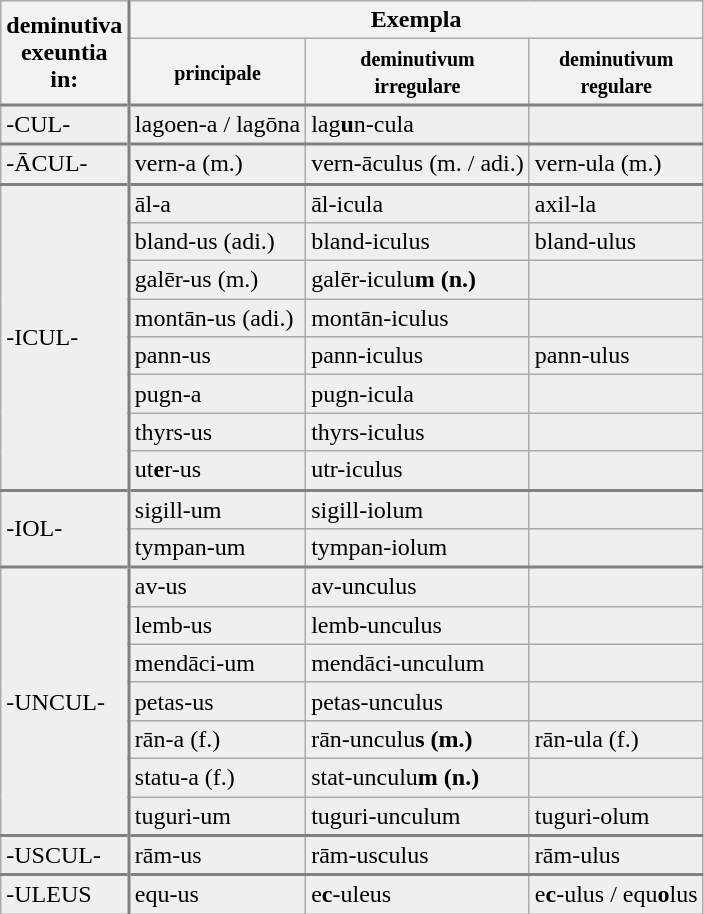<table class="wikitable">
<tr style="background:#ccccff;">
<th rowspan=2 style="border-right:2px solid grey;">deminutiva <br> exeuntia <br> in:</th>
<th colspan=3>Exempla</th>
</tr>
<tr style="background:#ccccff;">
<th><small>principale</small></th>
<th><small>deminutivum<br>irregulare</small></th>
<th><small>deminutivum<br>regulare</small></th>
</tr>
<tr style="background:#efefef; border-top:2px solid grey;">
<td rowspan=1 style="border-right:2px solid grey;">-CUL-</td>
<td>lagoen-a / lagōna</td>
<td>lag<strong>u</strong>n-cula</td>
<td></td>
</tr>
<tr style="background:#efefef; border-top:2px solid grey;">
<td rowspan=1 style="border-right:2px solid grey;">-ĀCUL-</td>
<td>vern-a (m.)</td>
<td>vern-āculus (m. / adi.)</td>
<td>vern-ula (m.)</td>
</tr>
<tr style="background:#efefef; border-top:2px solid grey;">
<td rowspan=8 style="border-right:2px solid grey;">-ICUL-</td>
<td>āl-a</td>
<td>āl-icula</td>
<td>axil-la</td>
</tr>
<tr style="background:#efefef;">
<td>bland-us (adi.)</td>
<td>bland-iculus</td>
<td>bland-ulus</td>
</tr>
<tr style="background:#efefef;">
<td>galēr-us (m.)</td>
<td>galēr-iculu<strong>m (n.)</strong></td>
<td></td>
</tr>
<tr style="background:#efefef;">
<td>montān-us (adi.)</td>
<td>montān-iculus</td>
<td></td>
</tr>
<tr style="background:#efefef;">
<td>pann-us</td>
<td>pann-iculus</td>
<td>pann-ulus</td>
</tr>
<tr style="background:#efefef;">
<td>pugn-a</td>
<td>pugn-icula</td>
<td></td>
</tr>
<tr style="background:#efefef;">
<td>thyrs-us</td>
<td>thyrs-iculus</td>
<td></td>
</tr>
<tr style="background:#efefef;">
<td>ut<strong>e</strong>r-us</td>
<td>utr-iculus</td>
<td></td>
</tr>
<tr style="background:#efefef; border-top:2px solid grey;">
<td rowspan=2 style="border-right:2px solid grey;">-IOL-</td>
<td>sigill-um</td>
<td>sigill-iolum</td>
<td></td>
</tr>
<tr style="background:#efefef;">
<td>tympan-um</td>
<td>tympan-iolum</td>
<td></td>
</tr>
<tr style="background:#efefef; border-top:2px solid grey;">
<td rowspan=7 style="border-right:2px solid grey;">-UNCUL-</td>
<td>av-us</td>
<td>av-unculus</td>
<td></td>
</tr>
<tr style="background:#efefef;">
<td>lemb-us</td>
<td>lemb-unculus</td>
<td></td>
</tr>
<tr style="background:#efefef;">
<td>mendāci-um</td>
<td>mendāci-unculum</td>
<td></td>
</tr>
<tr style="background:#efefef;">
<td>petas-us</td>
<td>petas-unculus</td>
<td></td>
</tr>
<tr style="background:#efefef;">
<td>rān-a (f.)</td>
<td>rān-unculu<strong>s (m.)</strong></td>
<td>rān-ula (f.)</td>
</tr>
<tr style="background:#efefef;">
<td>statu-a (f.)</td>
<td>stat-unculu<strong>m (n.)</strong></td>
<td></td>
</tr>
<tr style="background:#efefef;">
<td>tuguri-um</td>
<td>tuguri-unculum</td>
<td>tuguri-olum</td>
</tr>
<tr style="background:#efefef; border-top:2px solid grey;">
<td rowspan=1 style="border-right:2px solid grey;">-USCUL-</td>
<td>rām-us</td>
<td>rām-usculus</td>
<td>rām-ulus</td>
</tr>
<tr style="background:#efefef; border-top:2px solid grey;">
<td rowspan=1 style="border-right:2px solid grey;">-ULEUS</td>
<td>equ-us</td>
<td>e<strong>c</strong>-uleus</td>
<td>e<strong>c</strong>-ulus / equ<strong>o</strong>lus</td>
</tr>
</table>
